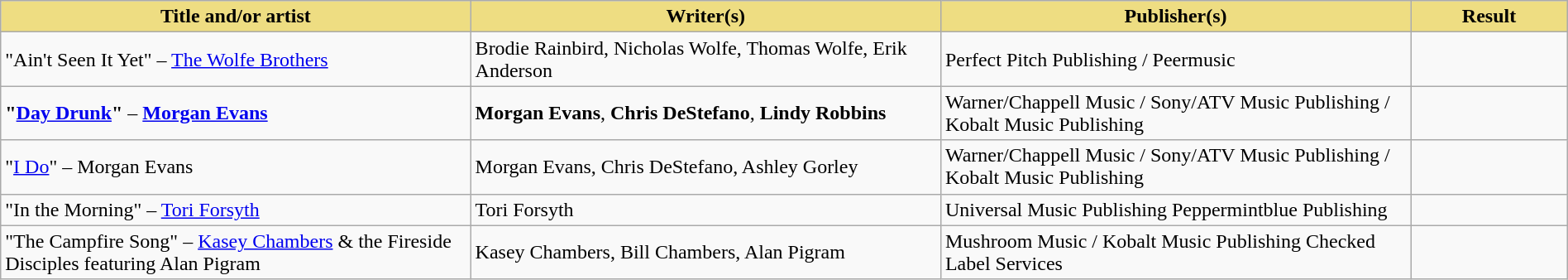<table class="wikitable" width=100%>
<tr>
<th style="width:30%;background:#EEDD82;">Title and/or artist</th>
<th style="width:30%;background:#EEDD82;">Writer(s)</th>
<th style="width:30%;background:#EEDD82;">Publisher(s)</th>
<th style="width:10%;background:#EEDD82;">Result</th>
</tr>
<tr>
<td>"Ain't Seen It Yet" – <a href='#'>The Wolfe Brothers</a></td>
<td>Brodie Rainbird, Nicholas Wolfe, Thomas Wolfe, Erik Anderson</td>
<td>Perfect Pitch Publishing / Peermusic</td>
<td></td>
</tr>
<tr>
<td><strong>"<a href='#'>Day Drunk</a>"</strong> – <strong><a href='#'>Morgan Evans</a></strong></td>
<td><strong>Morgan Evans</strong>, <strong>Chris DeStefano</strong>, <strong>Lindy Robbins</strong></td>
<td>Warner/Chappell Music / Sony/ATV Music Publishing / Kobalt Music Publishing</td>
<td></td>
</tr>
<tr>
<td>"<a href='#'>I Do</a>" – Morgan Evans</td>
<td>Morgan Evans, Chris DeStefano, Ashley Gorley</td>
<td>Warner/Chappell Music / Sony/ATV Music Publishing / Kobalt Music Publishing</td>
<td></td>
</tr>
<tr>
<td>"In the Morning" – <a href='#'>Tori Forsyth</a></td>
<td>Tori Forsyth</td>
<td>Universal Music Publishing  Peppermintblue Publishing</td>
<td></td>
</tr>
<tr>
<td>"The Campfire Song" – <a href='#'>Kasey Chambers</a> & the Fireside Disciples featuring Alan Pigram</td>
<td>Kasey Chambers, Bill Chambers, Alan Pigram</td>
<td>Mushroom Music / Kobalt Music Publishing  Checked Label Services</td>
<td></td>
</tr>
</table>
